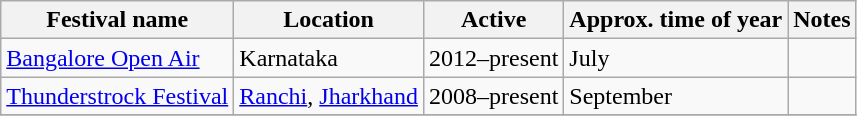<table class="wikitable sortable">
<tr>
<th>Festival name</th>
<th class="unsortable">Location</th>
<th>Active</th>
<th class="wikitable sortable">Approx. time of year</th>
<th class="unsortable">Notes</th>
</tr>
<tr>
<td><a href='#'>Bangalore Open Air</a></td>
<td>Karnataka</td>
<td>2012–present</td>
<td>July</td>
<td></td>
</tr>
<tr>
<td><a href='#'>Thunderstrock Festival</a></td>
<td><a href='#'>Ranchi</a>, <a href='#'>Jharkhand</a></td>
<td>2008–present</td>
<td>September</td>
<td></td>
</tr>
<tr>
</tr>
</table>
